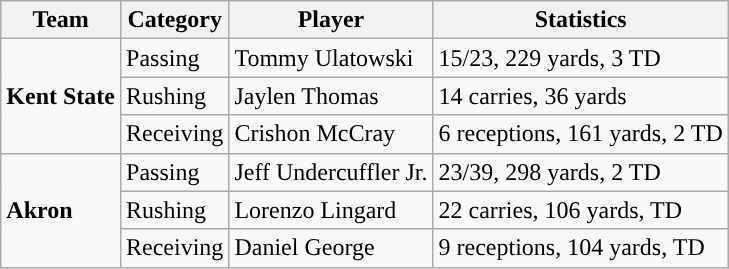<table class="wikitable" style="float: right;">
<tr>
<th>Team</th>
<th>Category</th>
<th>Player</th>
<th>Statistics</th>
</tr>
<tr>
<td rowspan=3><strong>Kent State</strong></td>
<td>Passing</td>
<td>Tommy Ulatowski</td>
<td>15/23, 229 yards, 3 TD</td>
</tr>
<tr>
<td>Rushing</td>
<td>Jaylen Thomas</td>
<td>14 carries, 36 yards</td>
</tr>
<tr>
<td>Receiving</td>
<td>Crishon McCray</td>
<td>6 receptions, 161 yards, 2 TD</td>
</tr>
<tr>
<td rowspan=3><strong>Akron</strong></td>
<td>Passing</td>
<td>Jeff Undercuffler Jr.</td>
<td>23/39, 298 yards, 2 TD</td>
</tr>
<tr>
<td>Rushing</td>
<td>Lorenzo Lingard</td>
<td>22 carries, 106 yards, TD</td>
</tr>
<tr>
<td>Receiving</td>
<td>Daniel George</td>
<td>9 receptions, 104 yards, TD</td>
</tr>
</table>
